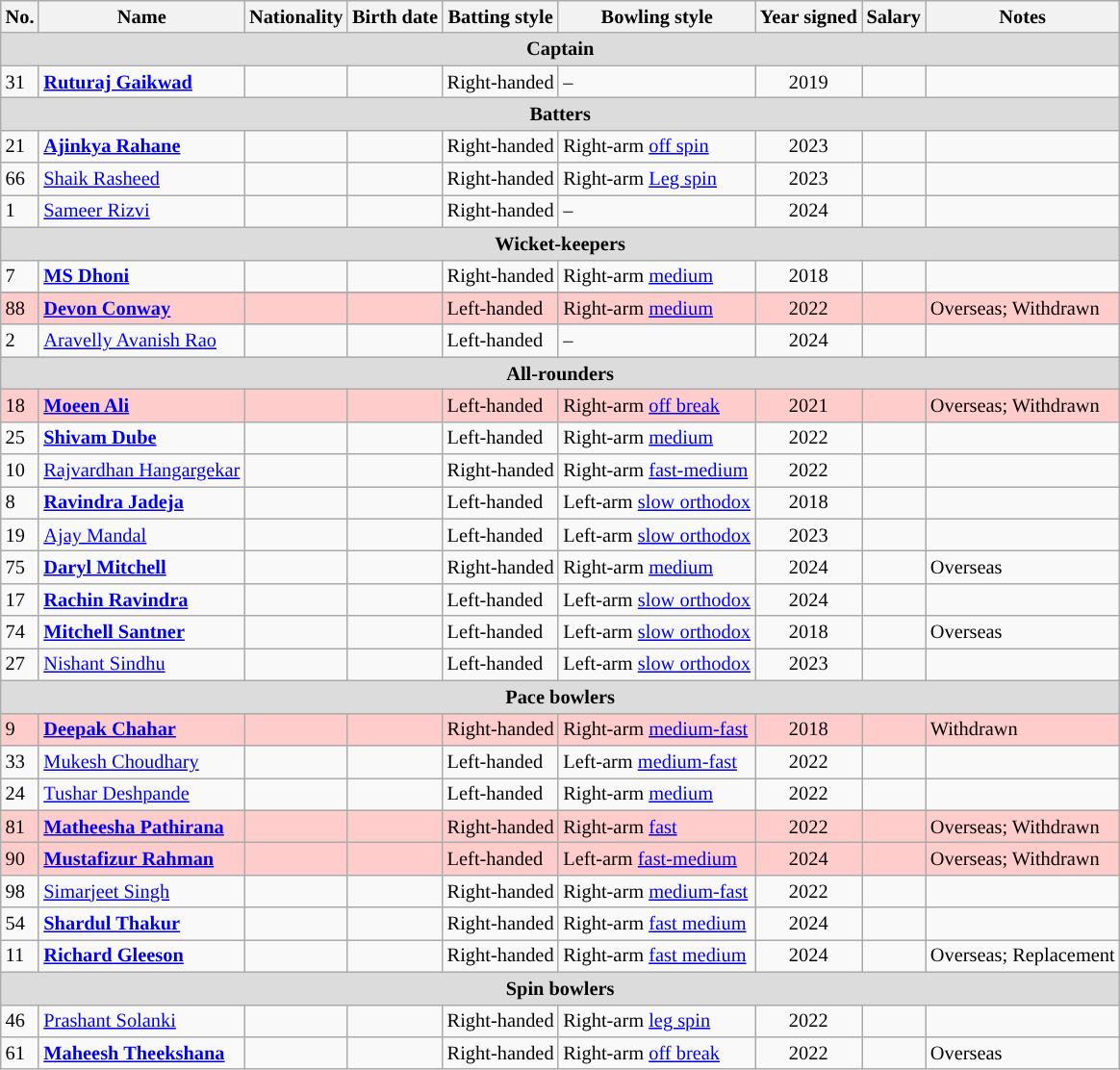<table class="wikitable" style="font-size:85%">
<tr>
<th>No.</th>
<th>Name</th>
<th>Nationality</th>
<th>Birth date</th>
<th>Batting style</th>
<th>Bowling style</th>
<th>Year signed</th>
<th>Salary</th>
<th>Notes</th>
</tr>
<tr>
<th colspan="9"  style="background:#dcdcdc; text-align:center;">Captain</th>
</tr>
<tr>
<td>31</td>
<td><strong><a href='#'>Ruturaj Gaikwad</a></strong></td>
<td></td>
<td></td>
<td>Right-handed</td>
<td>–</td>
<td style="text-align:center;">2019</td>
<td style="text-align:right;"></td>
<td></td>
</tr>
<tr>
<th colspan="9"  style="background:#dcdcdc; text-align:center;">Batters</th>
</tr>
<tr>
<td>21</td>
<td><strong><a href='#'>Ajinkya Rahane</a></strong></td>
<td></td>
<td></td>
<td>Right-handed</td>
<td>Right-arm <a href='#'>off spin</a></td>
<td style="text-align:center;">2023</td>
<td style="text-align:right;"></td>
<td></td>
</tr>
<tr>
<td>66</td>
<td><a href='#'>Shaik Rasheed</a></td>
<td></td>
<td></td>
<td>Right-handed</td>
<td>Right-arm <a href='#'>Leg spin</a></td>
<td style="text-align:center;">2023</td>
<td style="text-align:right;"></td>
<td></td>
</tr>
<tr>
<td>1</td>
<td><a href='#'>Sameer Rizvi</a></td>
<td></td>
<td></td>
<td>Right-handed</td>
<td>–</td>
<td style="text-align:center;">2024</td>
<td style="text-align:right;"></td>
<td></td>
</tr>
<tr>
<th colspan="9"  style="background:#dcdcdc; text-align:center;">Wicket-keepers</th>
</tr>
<tr>
<td>7</td>
<td><strong><a href='#'>MS Dhoni</a></strong></td>
<td></td>
<td></td>
<td>Right-handed</td>
<td>Right-arm <a href='#'>medium</a></td>
<td style="text-align:center;">2018</td>
<td style="text-align:right;"></td>
<td></td>
</tr>
<tr>
</tr>
<tr style="background:#FFCCCC">
<td>88</td>
<td><strong><a href='#'>Devon Conway</a></strong></td>
<td></td>
<td></td>
<td>Left-handed</td>
<td>Right-arm <a href='#'>medium</a></td>
<td style="text-align:center;">2022</td>
<td style="text-align:right;"></td>
<td>Overseas; Withdrawn</td>
</tr>
<tr>
<td>2</td>
<td><a href='#'>Aravelly Avanish Rao</a></td>
<td></td>
<td></td>
<td>Left-handed</td>
<td>–</td>
<td style="text-align:center;">2024</td>
<td style="text-align:right;"></td>
<td></td>
</tr>
<tr>
<th colspan="9"  style="background:#dcdcdc; text-align:center;">All-rounders</th>
</tr>
<tr style="background:#FFCCCC">
<td>18</td>
<td><strong><a href='#'>Moeen Ali</a></strong></td>
<td></td>
<td></td>
<td>Left-handed</td>
<td>Right-arm <a href='#'>off break</a></td>
<td style="text-align:center;">2021</td>
<td style="text-align:right;"></td>
<td>Overseas; Withdrawn</td>
</tr>
<tr>
<td>25</td>
<td><strong><a href='#'>Shivam Dube</a></strong></td>
<td></td>
<td></td>
<td>Left-handed</td>
<td>Right-arm <a href='#'>medium</a></td>
<td style="text-align:center;">2022</td>
<td style="text-align:right;"></td>
<td></td>
</tr>
<tr>
<td>10</td>
<td><a href='#'>Rajvardhan Hangargekar</a></td>
<td></td>
<td></td>
<td>Right-handed</td>
<td>Right-arm <a href='#'>fast-medium</a></td>
<td style="text-align:center;">2022</td>
<td style="text-align:right;"></td>
<td></td>
</tr>
<tr>
<td>8</td>
<td><strong><a href='#'>Ravindra Jadeja</a></strong></td>
<td></td>
<td></td>
<td>Left-handed</td>
<td>Left-arm <a href='#'>slow orthodox</a></td>
<td style="text-align:center;">2018</td>
<td style="text-align:right;"></td>
<td></td>
</tr>
<tr>
<td>19</td>
<td><a href='#'>Ajay Mandal</a></td>
<td></td>
<td></td>
<td>Left-handed</td>
<td>Left-arm <a href='#'>slow orthodox</a></td>
<td style="text-align:center;">2023</td>
<td style="text-align:right;"></td>
<td></td>
</tr>
<tr>
<td>75</td>
<td><strong><a href='#'>Daryl Mitchell</a></strong></td>
<td></td>
<td></td>
<td>Right-handed</td>
<td>Right-arm <a href='#'>medium</a></td>
<td style="text-align:center;">2024</td>
<td style="text-align:right;"></td>
<td>Overseas</td>
</tr>
<tr>
<td>17</td>
<td><strong><a href='#'>Rachin Ravindra</a></strong></td>
<td></td>
<td></td>
<td>Left-handed</td>
<td>Left-arm <a href='#'>slow orthodox</a></td>
<td style="text-align:center;">2024</td>
<td style="text-align:right;"></td>
<td></td>
</tr>
<tr>
<td>74</td>
<td><strong><a href='#'>Mitchell Santner</a></strong></td>
<td></td>
<td></td>
<td>Left-handed</td>
<td>Left-arm <a href='#'>slow orthodox</a></td>
<td style="text-align:center;">2018</td>
<td style="text-align:right;"></td>
<td>Overseas</td>
</tr>
<tr>
<td>27</td>
<td><a href='#'>Nishant Sindhu</a></td>
<td></td>
<td></td>
<td>Left-handed</td>
<td>Left-arm <a href='#'>slow orthodox</a></td>
<td style="text-align:center;">2023</td>
<td style="text-align:right;"></td>
<td></td>
</tr>
<tr>
<th colspan="9"  style="background:#dcdcdc; text-align:center;">Pace bowlers</th>
</tr>
<tr style="background:#FFCCCC">
<td>9</td>
<td><strong><a href='#'>Deepak Chahar</a></strong></td>
<td></td>
<td></td>
<td>Right-handed</td>
<td>Right-arm <a href='#'>medium-fast</a></td>
<td style="text-align:center;">2018</td>
<td style="text-align:right;"></td>
<td>Withdrawn</td>
</tr>
<tr>
<td>33</td>
<td><a href='#'>Mukesh Choudhary</a></td>
<td></td>
<td></td>
<td>Left-handed</td>
<td>Left-arm <a href='#'>medium-fast</a></td>
<td style="text-align:center;">2022</td>
<td style="text-align:right;"></td>
<td></td>
</tr>
<tr>
<td>24</td>
<td><a href='#'>Tushar Deshpande</a></td>
<td></td>
<td></td>
<td>Left-handed</td>
<td>Right-arm <a href='#'>medium</a></td>
<td style="text-align:center;">2022</td>
<td style="text-align:right;"></td>
<td></td>
</tr>
<tr style="background:#FFCCCC">
<td>81</td>
<td><strong><a href='#'>Matheesha Pathirana</a></strong></td>
<td></td>
<td></td>
<td>Right-handed</td>
<td>Right-arm <a href='#'>fast</a></td>
<td style="text-align:center;">2022</td>
<td style="text-align:right;"></td>
<td>Overseas; Withdrawn</td>
</tr>
<tr style="background:#FFCCCC">
<td>90</td>
<td><strong><a href='#'>Mustafizur Rahman</a></strong></td>
<td></td>
<td></td>
<td>Left-handed</td>
<td>Left-arm <a href='#'>fast-medium</a></td>
<td style="text-align:center;">2024</td>
<td style="text-align:right;"></td>
<td>Overseas; Withdrawn</td>
</tr>
<tr>
<td>98</td>
<td><a href='#'>Simarjeet Singh</a></td>
<td></td>
<td></td>
<td>Right-handed</td>
<td>Right-arm <a href='#'>medium-fast</a></td>
<td style="text-align:center;">2022</td>
<td style="text-align:right;"></td>
<td></td>
</tr>
<tr>
<td>54</td>
<td><strong><a href='#'>Shardul Thakur</a></strong></td>
<td></td>
<td></td>
<td>Right-handed</td>
<td>Right-arm <a href='#'>fast medium</a></td>
<td style="text-align:center;">2024</td>
<td style="text-align:right;"></td>
<td></td>
</tr>
<tr>
<td>11</td>
<td><strong><a href='#'>Richard Gleeson</a></strong></td>
<td></td>
<td></td>
<td>Right-handed</td>
<td>Right-arm <a href='#'>fast medium</a></td>
<td style="text-align:center;">2024</td>
<td style="text-align:right;"></td>
<td>Overseas; Replacement</td>
</tr>
<tr>
<th colspan="9"  style="background:#dcdcdc; text-align:center;">Spin bowlers</th>
</tr>
<tr>
<td>46</td>
<td><a href='#'>Prashant Solanki</a></td>
<td></td>
<td></td>
<td>Right-handed</td>
<td>Right-arm <a href='#'>leg spin</a></td>
<td style="text-align:center;">2022</td>
<td style="text-align:right;"></td>
<td></td>
</tr>
<tr>
<td>61</td>
<td><strong><a href='#'>Maheesh Theekshana</a></strong></td>
<td></td>
<td></td>
<td>Right-handed</td>
<td>Right-arm <a href='#'>off break</a></td>
<td style="text-align:center;">2022</td>
<td style="text-align:right;"></td>
<td>Overseas</td>
</tr>
</table>
